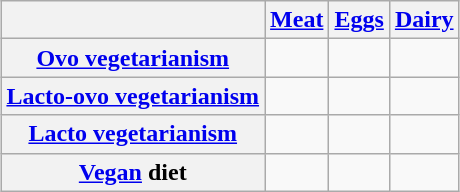<table class="wikitable sortable" style="margin-left: auto; margin-right: auto; border: none;">
<tr>
<th></th>
<th><a href='#'>Meat</a></th>
<th><a href='#'>Eggs</a></th>
<th><a href='#'>Dairy</a></th>
</tr>
<tr>
<th><a href='#'>Ovo vegetarianism</a></th>
<td></td>
<td></td>
<td></td>
</tr>
<tr>
<th><a href='#'>Lacto-ovo vegetarianism</a></th>
<td></td>
<td></td>
<td></td>
</tr>
<tr>
<th><a href='#'>Lacto vegetarianism</a></th>
<td></td>
<td></td>
<td></td>
</tr>
<tr>
<th><a href='#'>Vegan</a> diet</th>
<td></td>
<td></td>
<td></td>
</tr>
</table>
